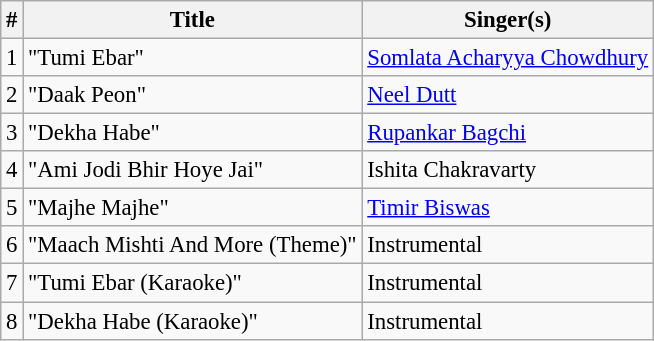<table class="wikitable" style="font-size:95%;">
<tr>
<th>#</th>
<th>Title</th>
<th>Singer(s)</th>
</tr>
<tr>
<td>1</td>
<td>"Tumi Ebar"</td>
<td><a href='#'>Somlata Acharyya Chowdhury</a></td>
</tr>
<tr>
<td>2</td>
<td>"Daak Peon"</td>
<td><a href='#'>Neel Dutt</a></td>
</tr>
<tr>
<td>3</td>
<td>"Dekha Habe"</td>
<td><a href='#'>Rupankar Bagchi</a></td>
</tr>
<tr>
<td>4</td>
<td>"Ami Jodi Bhir Hoye Jai"</td>
<td>Ishita Chakravarty</td>
</tr>
<tr>
<td>5</td>
<td>"Majhe Majhe"</td>
<td><a href='#'>Timir Biswas</a></td>
</tr>
<tr>
<td>6</td>
<td>"Maach Mishti And More (Theme)"</td>
<td>Instrumental</td>
</tr>
<tr>
<td>7</td>
<td>"Tumi Ebar (Karaoke)"</td>
<td>Instrumental</td>
</tr>
<tr>
<td>8</td>
<td>"Dekha Habe (Karaoke)"</td>
<td>Instrumental</td>
</tr>
</table>
